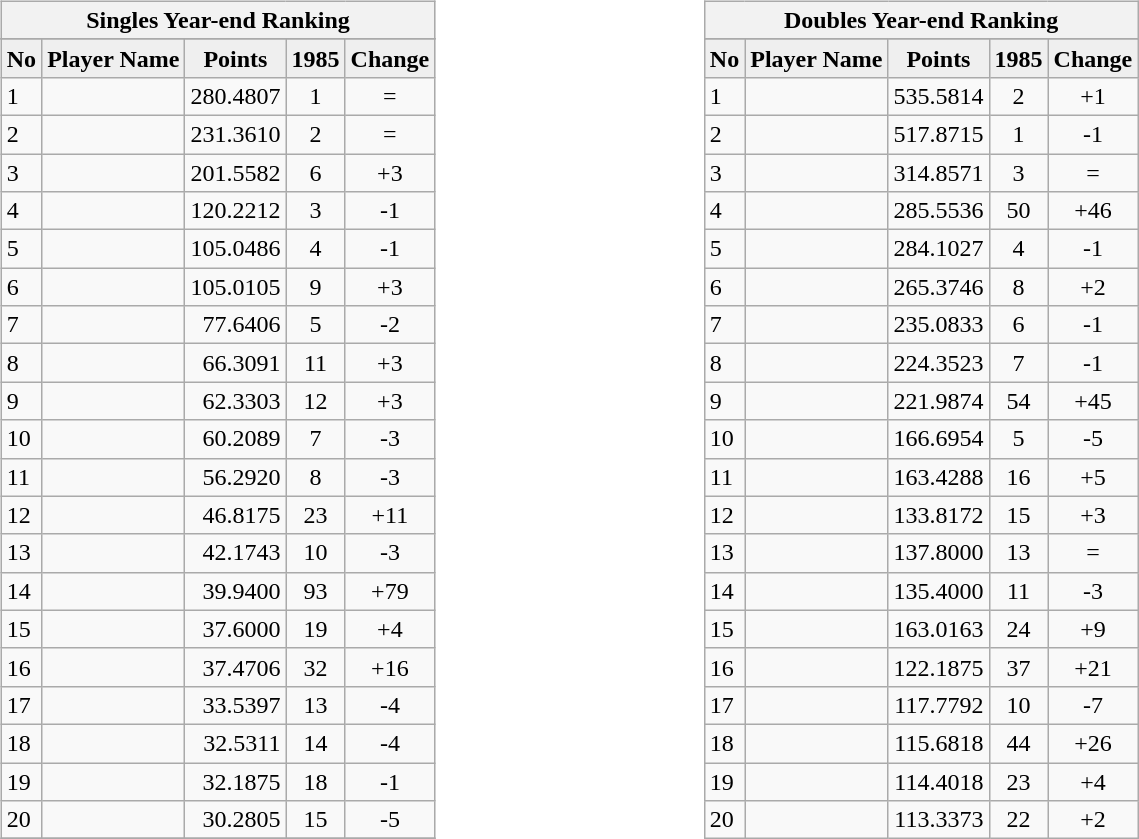<table>
<tr>
<td valign=top width=33% align=left><br><table class="wikitable">
<tr>
<th colspan="5">Singles Year-end Ranking</th>
</tr>
<tr>
</tr>
<tr bgcolor="#efefef">
<td align="center"><strong>No</strong></td>
<td align="center"><strong>Player Name</strong></td>
<td align="center"><strong>Points</strong></td>
<td align="center"><strong>1985</strong></td>
<td align="center"><strong>Change</strong></td>
</tr>
<tr>
<td>1</td>
<td></td>
<td align="right">280.4807</td>
<td align="center">1</td>
<td align="center">=</td>
</tr>
<tr>
<td>2</td>
<td></td>
<td align="right">231.3610</td>
<td align="center">2</td>
<td align="center">=</td>
</tr>
<tr>
<td>3</td>
<td></td>
<td align="right">201.5582</td>
<td align="center">6</td>
<td align="center">+3</td>
</tr>
<tr>
<td>4</td>
<td></td>
<td align="right">120.2212</td>
<td align="center">3</td>
<td align="center">-1</td>
</tr>
<tr>
<td>5</td>
<td></td>
<td align="right">105.0486</td>
<td align="center">4</td>
<td align="center">-1</td>
</tr>
<tr>
<td>6</td>
<td></td>
<td align="right">105.0105</td>
<td align="center">9</td>
<td align="center">+3</td>
</tr>
<tr>
<td>7</td>
<td></td>
<td align="right">77.6406</td>
<td align="center">5</td>
<td align="center">-2</td>
</tr>
<tr>
<td>8</td>
<td></td>
<td align="right">66.3091</td>
<td align="center">11</td>
<td align="center">+3</td>
</tr>
<tr>
<td>9</td>
<td></td>
<td align="right">62.3303</td>
<td align="center">12</td>
<td align="center">+3</td>
</tr>
<tr>
<td>10</td>
<td></td>
<td align="right">60.2089</td>
<td align="center">7</td>
<td align="center">-3</td>
</tr>
<tr>
<td>11</td>
<td></td>
<td align="right">56.2920</td>
<td align="center">8</td>
<td align="center">-3</td>
</tr>
<tr>
<td>12</td>
<td></td>
<td align="right">46.8175</td>
<td align="center">23</td>
<td align="center">+11</td>
</tr>
<tr>
<td>13</td>
<td></td>
<td align="right">42.1743</td>
<td align="center">10</td>
<td align="center">-3</td>
</tr>
<tr>
<td>14</td>
<td></td>
<td align="right">39.9400</td>
<td align="center">93</td>
<td align="center">+79</td>
</tr>
<tr>
<td>15</td>
<td></td>
<td align="right">37.6000</td>
<td align="center">19</td>
<td align="center">+4</td>
</tr>
<tr>
<td>16</td>
<td></td>
<td align="right">37.4706</td>
<td align="center">32</td>
<td align="center">+16</td>
</tr>
<tr>
<td>17</td>
<td></td>
<td align="right">33.5397</td>
<td align="center">13</td>
<td align="center">-4</td>
</tr>
<tr>
<td>18</td>
<td></td>
<td align="right">32.5311</td>
<td align="center">14</td>
<td align="center">-4</td>
</tr>
<tr>
<td>19</td>
<td></td>
<td align="right">32.1875</td>
<td align="center">18</td>
<td align="center">-1</td>
</tr>
<tr>
<td>20</td>
<td></td>
<td align="right">30.2805</td>
<td align="center">15</td>
<td align="center">-5</td>
</tr>
<tr>
</tr>
</table>
</td>
<td valign=top width=33% align=left><br><table class="wikitable">
<tr>
<th colspan="5">Doubles Year-end Ranking</th>
</tr>
<tr>
</tr>
<tr bgcolor="#efefef">
<td align="center"><strong>No</strong></td>
<td align="center"><strong>Player Name</strong></td>
<td align="center"><strong>Points</strong></td>
<td align="center"><strong>1985</strong></td>
<td align="center"><strong>Change</strong></td>
</tr>
<tr>
<td>1</td>
<td></td>
<td align="right">535.5814</td>
<td align="center">2</td>
<td align="center">+1</td>
</tr>
<tr>
<td>2</td>
<td></td>
<td align="right">517.8715</td>
<td align="center">1</td>
<td align="center">-1</td>
</tr>
<tr>
<td>3</td>
<td></td>
<td align="right">314.8571</td>
<td align="center">3</td>
<td align="center">=</td>
</tr>
<tr>
<td>4</td>
<td></td>
<td align="right">285.5536</td>
<td align="center">50</td>
<td align="center">+46</td>
</tr>
<tr>
<td>5</td>
<td></td>
<td align="right">284.1027</td>
<td align="center">4</td>
<td align="center">-1</td>
</tr>
<tr>
<td>6</td>
<td></td>
<td align="right">265.3746</td>
<td align="center">8</td>
<td align="center">+2</td>
</tr>
<tr>
<td>7</td>
<td></td>
<td align="right">235.0833</td>
<td align="center">6</td>
<td align="center">-1</td>
</tr>
<tr>
<td>8</td>
<td></td>
<td align="right">224.3523</td>
<td align="center">7</td>
<td align="center">-1</td>
</tr>
<tr>
<td>9</td>
<td></td>
<td align="right">221.9874</td>
<td align="center">54</td>
<td align="center">+45</td>
</tr>
<tr>
<td>10</td>
<td></td>
<td align="right">166.6954</td>
<td align="center">5</td>
<td align="center">-5</td>
</tr>
<tr>
<td>11</td>
<td></td>
<td align="right">163.4288</td>
<td align="center">16</td>
<td align="center">+5</td>
</tr>
<tr>
<td>12</td>
<td></td>
<td align="right">133.8172</td>
<td align="center">15</td>
<td align="center">+3</td>
</tr>
<tr>
<td>13</td>
<td></td>
<td align="right">137.8000</td>
<td align="center">13</td>
<td align="center">=</td>
</tr>
<tr>
<td>14</td>
<td></td>
<td align="right">135.4000</td>
<td align="center">11</td>
<td align="center">-3</td>
</tr>
<tr>
<td>15</td>
<td></td>
<td align="right">163.0163</td>
<td align="center">24</td>
<td align="center">+9</td>
</tr>
<tr>
<td>16</td>
<td></td>
<td align="right">122.1875</td>
<td align="center">37</td>
<td align="center">+21</td>
</tr>
<tr>
<td>17</td>
<td></td>
<td align="right">117.7792</td>
<td align="center">10</td>
<td align="center">-7</td>
</tr>
<tr>
<td>18</td>
<td></td>
<td align="right">115.6818</td>
<td align="center">44</td>
<td align="center">+26</td>
</tr>
<tr>
<td>19</td>
<td></td>
<td align="right">114.4018</td>
<td align="center">23</td>
<td align="center">+4</td>
</tr>
<tr>
<td>20</td>
<td></td>
<td align="right">113.3373</td>
<td align="center">22</td>
<td align="center">+2</td>
</tr>
</table>
</td>
</tr>
<tr>
</tr>
</table>
